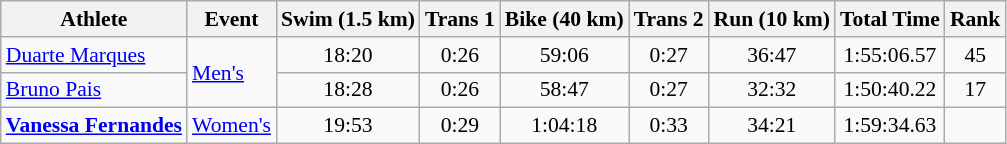<table class="wikitable" style="font-size:90%">
<tr>
<th>Athlete</th>
<th>Event</th>
<th>Swim (1.5 km)</th>
<th>Trans 1</th>
<th>Bike (40 km)</th>
<th>Trans 2</th>
<th>Run (10 km)</th>
<th>Total Time</th>
<th>Rank</th>
</tr>
<tr align=center>
<td align=left><a href='#'>Duarte Marques</a></td>
<td align=left rowspan=2><a href='#'>Men's</a></td>
<td>18:20</td>
<td>0:26</td>
<td>59:06</td>
<td>0:27</td>
<td>36:47</td>
<td>1:55:06.57</td>
<td>45</td>
</tr>
<tr align=center>
<td align=left><a href='#'>Bruno Pais</a></td>
<td>18:28</td>
<td>0:26</td>
<td>58:47</td>
<td>0:27</td>
<td>32:32</td>
<td>1:50:40.22</td>
<td>17</td>
</tr>
<tr align=center>
<td align="left"><strong><a href='#'>Vanessa Fernandes</a></strong></td>
<td align=left><a href='#'>Women's</a></td>
<td>19:53</td>
<td>0:29</td>
<td>1:04:18</td>
<td>0:33</td>
<td>34:21</td>
<td>1:59:34.63</td>
<td></td>
</tr>
</table>
